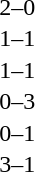<table cellspacing=1 width=70%>
<tr>
<th width=25%></th>
<th width=30%></th>
<th width=15%></th>
<th width=30%></th>
</tr>
<tr>
<td></td>
<td align=right></td>
<td align=center>2–0</td>
<td></td>
</tr>
<tr>
<td></td>
<td align=right></td>
<td align=center>1–1</td>
<td></td>
</tr>
<tr>
<td></td>
<td align=right></td>
<td align=center>1–1</td>
<td></td>
</tr>
<tr>
<td></td>
<td align=right></td>
<td align=center>0–3</td>
<td></td>
</tr>
<tr>
<td></td>
<td align=right></td>
<td align=center>0–1</td>
<td></td>
</tr>
<tr>
<td></td>
<td align=right></td>
<td align=center>3–1</td>
<td></td>
</tr>
</table>
